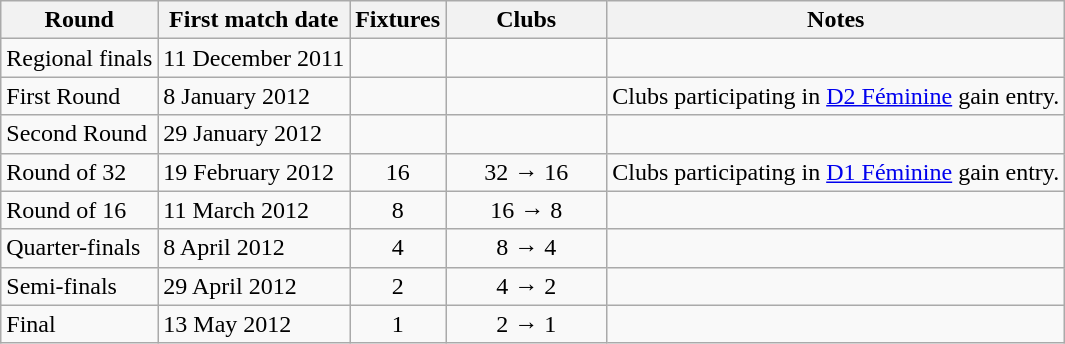<table class="wikitable">
<tr>
<th>Round</th>
<th>First match date</th>
<th>Fixtures</th>
<th width=100>Clubs</th>
<th>Notes</th>
</tr>
<tr align=center>
<td align=left>Regional finals</td>
<td align=left>11 December 2011</td>
<td></td>
<td></td>
</tr>
<tr align=center>
<td align=left>First Round</td>
<td align=left>8 January 2012</td>
<td></td>
<td></td>
<td>Clubs participating in <a href='#'>D2 Féminine</a> gain entry.</td>
</tr>
<tr align=center>
<td align=left>Second Round</td>
<td align=left>29 January 2012</td>
<td></td>
<td></td>
<td></td>
</tr>
<tr align=center>
<td align=left>Round of 32</td>
<td align=left>19 February 2012</td>
<td>16</td>
<td>32 → 16</td>
<td>Clubs participating in <a href='#'>D1 Féminine</a> gain entry.</td>
</tr>
<tr align=center>
<td align=left>Round of 16</td>
<td align=left>11 March 2012</td>
<td>8</td>
<td>16 → 8</td>
<td></td>
</tr>
<tr align=center>
<td align=left>Quarter-finals</td>
<td align=left>8 April 2012</td>
<td>4</td>
<td>8 → 4</td>
<td></td>
</tr>
<tr align=center>
<td align=left>Semi-finals</td>
<td align=left>29 April 2012</td>
<td>2</td>
<td>4 → 2</td>
<td></td>
</tr>
<tr align=center>
<td align=left>Final</td>
<td align=left>13 May 2012</td>
<td>1</td>
<td>2 → 1</td>
<td></td>
</tr>
</table>
